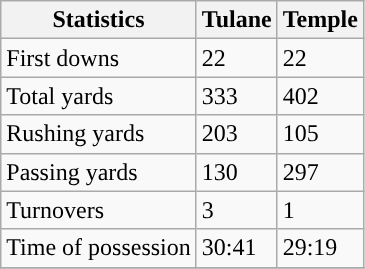<table class="wikitable" style="float: left;">
<tr>
<th>Statistics</th>
<th>Tulane</th>
<th>Temple</th>
</tr>
<tr>
<td>First downs</td>
<td>22</td>
<td>22</td>
</tr>
<tr>
<td>Total yards</td>
<td>333</td>
<td>402</td>
</tr>
<tr>
<td>Rushing yards</td>
<td>203</td>
<td>105</td>
</tr>
<tr>
<td>Passing yards</td>
<td>130</td>
<td>297</td>
</tr>
<tr>
<td>Turnovers</td>
<td>3</td>
<td>1</td>
</tr>
<tr>
<td>Time of possession</td>
<td>30:41</td>
<td>29:19</td>
</tr>
<tr>
</tr>
</table>
